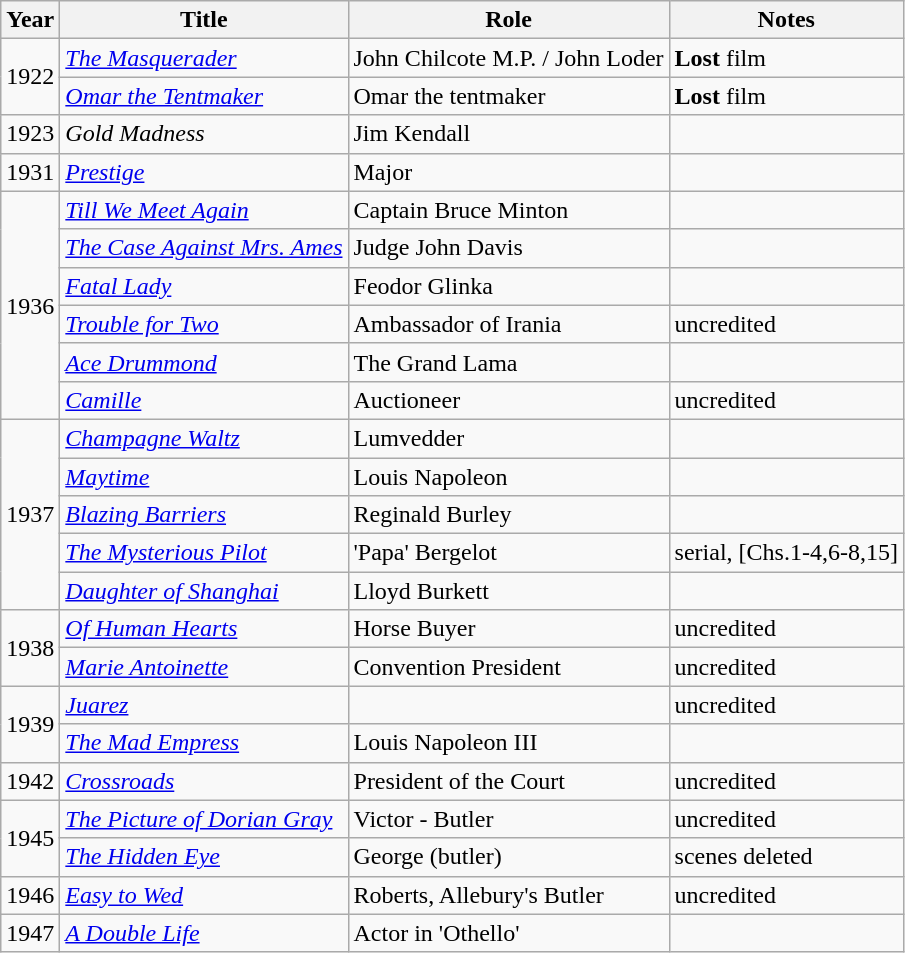<table class="wikitable">
<tr>
<th>Year</th>
<th>Title</th>
<th>Role</th>
<th>Notes</th>
</tr>
<tr>
<td rowspan=2>1922</td>
<td><em><a href='#'>The Masquerader</a></em></td>
<td>John Chilcote M.P. / John Loder</td>
<td><strong>Lost</strong> film</td>
</tr>
<tr>
<td><em><a href='#'>Omar the Tentmaker</a></em></td>
<td>Omar the tentmaker</td>
<td><strong>Lost</strong> film</td>
</tr>
<tr>
<td>1923</td>
<td><em>Gold Madness</em></td>
<td>Jim Kendall</td>
<td></td>
</tr>
<tr>
<td>1931</td>
<td><em><a href='#'>Prestige</a></em></td>
<td>Major</td>
<td></td>
</tr>
<tr>
<td rowspan=6>1936</td>
<td><em><a href='#'>Till We Meet Again</a></em></td>
<td>Captain Bruce Minton</td>
<td></td>
</tr>
<tr>
<td><em><a href='#'>The Case Against Mrs. Ames</a></em></td>
<td>Judge John Davis</td>
<td></td>
</tr>
<tr>
<td><em><a href='#'>Fatal Lady</a></em></td>
<td>Feodor Glinka</td>
<td></td>
</tr>
<tr>
<td><em><a href='#'>Trouble for Two</a></em></td>
<td>Ambassador of Irania</td>
<td>uncredited</td>
</tr>
<tr>
<td><em><a href='#'>Ace Drummond</a></em></td>
<td>The Grand Lama</td>
<td></td>
</tr>
<tr>
<td><em><a href='#'>Camille</a></em></td>
<td>Auctioneer</td>
<td>uncredited</td>
</tr>
<tr>
<td rowspan=5>1937</td>
<td><em><a href='#'>Champagne Waltz</a></em></td>
<td>Lumvedder</td>
<td></td>
</tr>
<tr>
<td><em><a href='#'>Maytime</a></em></td>
<td>Louis Napoleon</td>
<td></td>
</tr>
<tr>
<td><em><a href='#'>Blazing Barriers</a></em></td>
<td>Reginald Burley</td>
<td></td>
</tr>
<tr>
<td><em><a href='#'>The Mysterious Pilot</a></em></td>
<td>'Papa' Bergelot</td>
<td>serial, [Chs.1-4,6-8,15]</td>
</tr>
<tr>
<td><em><a href='#'>Daughter of Shanghai</a></em></td>
<td>Lloyd Burkett</td>
<td></td>
</tr>
<tr>
<td rowspan=2>1938</td>
<td><em><a href='#'>Of Human Hearts</a></em></td>
<td>Horse Buyer</td>
<td>uncredited</td>
</tr>
<tr>
<td><em><a href='#'>Marie Antoinette</a></em></td>
<td>Convention President</td>
<td>uncredited</td>
</tr>
<tr>
<td rowspan=2>1939</td>
<td><em><a href='#'>Juarez</a></em></td>
<td></td>
<td>uncredited</td>
</tr>
<tr>
<td><em><a href='#'>The Mad Empress</a></em></td>
<td>Louis Napoleon III</td>
<td></td>
</tr>
<tr>
<td>1942</td>
<td><em><a href='#'>Crossroads</a></em></td>
<td>President of the Court</td>
<td>uncredited</td>
</tr>
<tr>
<td rowspan=2>1945</td>
<td><em><a href='#'>The Picture of Dorian Gray</a></em></td>
<td>Victor - Butler</td>
<td>uncredited</td>
</tr>
<tr>
<td><em><a href='#'>The Hidden Eye</a></em></td>
<td>George (butler)</td>
<td>scenes deleted</td>
</tr>
<tr>
<td>1946</td>
<td><em><a href='#'>Easy to Wed</a></em></td>
<td>Roberts, Allebury's Butler</td>
<td>uncredited</td>
</tr>
<tr>
<td>1947</td>
<td><em><a href='#'>A Double Life</a></em></td>
<td>Actor in 'Othello'</td>
<td></td>
</tr>
</table>
